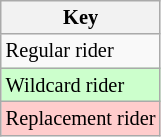<table class="wikitable" style="font-size: 85%;">
<tr>
<th colspan=3>Key</th>
</tr>
<tr>
<td>Regular rider</td>
</tr>
<tr style="background:#ccffcc;">
<td>Wildcard rider</td>
</tr>
<tr style="background:#ffcccc;">
<td>Replacement rider</td>
</tr>
</table>
